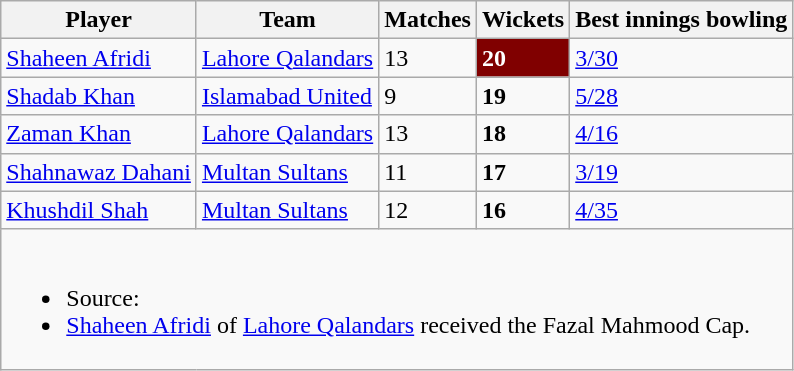<table class="wikitable sortable">
<tr>
<th class="unsortable">Player</th>
<th>Team</th>
<th>Matches</th>
<th>Wickets</th>
<th>Best innings bowling</th>
</tr>
<tr>
<td><a href='#'>Shaheen Afridi</a></td>
<td style="text-align:left"><a href='#'>Lahore Qalandars</a></td>
<td>13</td>
<td style="background:maroon;color:white"><strong>20</strong></td>
<td><a href='#'>3/30</a></td>
</tr>
<tr>
<td><a href='#'>Shadab Khan</a></td>
<td style="text-align:left"><a href='#'>Islamabad United</a></td>
<td>9</td>
<td><strong>19</strong></td>
<td><a href='#'>5/28</a></td>
</tr>
<tr>
<td><a href='#'>Zaman Khan</a></td>
<td><a href='#'>Lahore Qalandars</a></td>
<td>13</td>
<td><strong>18</strong></td>
<td><a href='#'>4/16</a></td>
</tr>
<tr>
<td><a href='#'>Shahnawaz Dahani</a></td>
<td style="text-align:left"><a href='#'>Multan Sultans</a></td>
<td>11</td>
<td><strong>17</strong></td>
<td><a href='#'>3/19</a></td>
</tr>
<tr>
<td><a href='#'>Khushdil Shah</a></td>
<td style="text-align:left"><a href='#'>Multan Sultans</a></td>
<td>12</td>
<td><strong>16</strong></td>
<td><a href='#'>4/35</a></td>
</tr>
<tr>
<td colspan="5"><br><ul><li>Source: </li><li>   <a href='#'>Shaheen Afridi</a> of <a href='#'>Lahore Qalandars</a> received the Fazal Mahmood Cap.</li></ul></td>
</tr>
</table>
